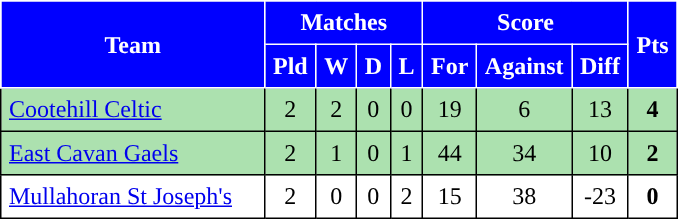<table style=border-collapse:collapse border=1 cellspacing=0 cellpadding=5>
<tr align=center bgcolor=#efefef>
<th rowspan=2 width=165 ! style="background:blue; color:white;;">Team</th>
<th colspan=4 ! Style="background:blue; color:white;;">Matches</th>
<th colspan=3 ! Style="background:blue; color:white;;">Score</th>
<th rowspan=2width=20 ! Style="background:blue; color:white;;">Pts</th>
</tr>
<tr align=center bgcolor=#efefef>
<th style="background:blue; color:white;; width=20">Pld</th>
<th style="background:blue; color:white;; width=20">W</th>
<th style="background:blue; color:white;; width=20">D</th>
<th style="background:blue; color:white;; width=20">L</th>
<th style="background:blue; color:white;; width=45">For</th>
<th style="background:blue; color:white;; width=45">Against</th>
<th style="background:blue; color:white;; width=30">Diff</th>
</tr>
<tr align=center style="background:#ACE1AF;">
<td style="text-align:left;"> <a href='#'>Cootehill Celtic</a></td>
<td>2</td>
<td>2</td>
<td>0</td>
<td>0</td>
<td>19</td>
<td>6</td>
<td>13</td>
<td><strong>4</strong></td>
</tr>
<tr align=center style="background:#ACE1AF;">
<td style="text-align:left;"> <a href='#'>East Cavan Gaels</a></td>
<td>2</td>
<td>1</td>
<td>0</td>
<td>1</td>
<td>44</td>
<td>34</td>
<td>10</td>
<td><strong>2</strong></td>
</tr>
<tr align=center>
<td style="text-align:left;"> <a href='#'>Mullahoran St Joseph's</a></td>
<td>2</td>
<td>0</td>
<td>0</td>
<td>2</td>
<td>15</td>
<td>38</td>
<td>-23</td>
<td><strong>0</strong></td>
</tr>
</table>
